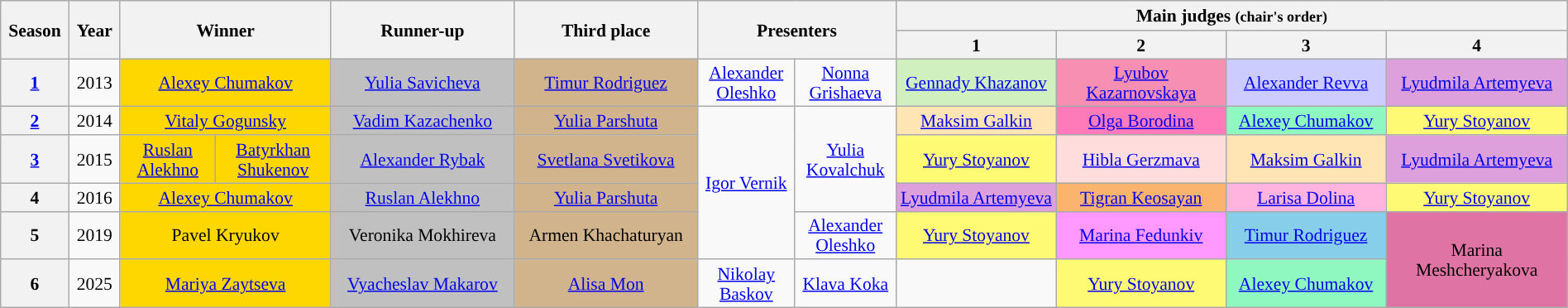<table class="wikitable" style="text-align:center; font-size:90%; line-height:16px;" width="100%">
<tr>
<th rowspan=2 scope="col" width="1%">Season</th>
<th rowspan=2 scope="col" width="1%">Year</th>
<th rowspan=2 colspan=2 scope="col" width="8%">Winner</th>
<th rowspan=2 scope="col" width="8%">Runner-up</th>
<th rowspan=2 scope="col" width="8%">Third place</th>
<th rowspan=2 colspan=2 scope="col" width="4%">Presenters</th>
<th colspan=4 scope="col">Main judges <small>(chair's order)</small></th>
</tr>
<tr>
<th scope="col" width="7%">1</th>
<th scope="col" width="7%">2</th>
<th scope="col" width="7%">3</th>
<th scope="col" width="7%">4</th>
</tr>
<tr>
<th><a href='#'>1</a></th>
<td>2013</td>
<td colspan=2 style="background:gold;"><a href='#'>Alexey Chumakov</a></td>
<td style="background:silver;"><a href='#'>Yulia Savicheva</a></td>
<td style="background:tan;"><a href='#'>Timur Rodriguez</a></td>
<td><a href='#'>Alexander Oleshko</a></td>
<td><a href='#'>Nonna Grishaeva</a></td>
<td style="background:#d0f0c0"><a href='#'>Gennady Khazanov</a></td>
<td style="background:#f78fb2"><a href='#'>Lyubov Kazarnovskaya</a></td>
<td style="background:#ccccff"><a href='#'>Alexander Revva</a></td>
<td style="background:#dda0dd"><a href='#'>Lyudmila Artemyeva</a></td>
</tr>
<tr>
<th><a href='#'>2</a></th>
<td>2014</td>
<td colspan=2 style="background:gold;"><a href='#'>Vitaly Gogunsky</a></td>
<td style="background:silver;"><a href='#'>Vadim Kazachenko</a></td>
<td style="background:tan;"><a href='#'>Yulia Parshuta</a></td>
<td rowspan=4><a href='#'>Igor Vernik</a></td>
<td rowspan=3><a href='#'>Yulia Kovalchuk</a></td>
<td style="background:#ffe5b4"><a href='#'>Maksim Galkin</a></td>
<td style="background:#ff7ab9"><a href='#'>Olga Borodina</a></td>
<td style="background:#8ff7c0"><a href='#'>Alexey Chumakov</a></td>
<td style="background:#fffa73"><a href='#'>Yury Stoyanov</a></td>
</tr>
<tr>
<th><a href='#'>3</a></th>
<td>2015</td>
<td style="background:gold;"><a href='#'>Ruslan Alekhno</a></td>
<td style="background:gold;"><a href='#'>Batyrkhan Shukenov</a></td>
<td style="background:silver;"><a href='#'>Alexander Rybak</a></td>
<td style="background:tan;"><a href='#'>Svetlana Svetikova</a></td>
<td style="background:#fffa73"><a href='#'>Yury Stoyanov</a></td>
<td style="background:#ffdddd"><a href='#'>Hibla Gerzmava</a></td>
<td style="background:#ffe5b4"><a href='#'>Maksim Galkin</a></td>
<td style="background:#dda0dd"><a href='#'>Lyudmila Artemyeva</a></td>
</tr>
<tr>
<th>4</th>
<td>2016</td>
<td colspan=2 style="background:gold;"><a href='#'>Alexey Chumakov</a></td>
<td style="background:silver;"><a href='#'>Ruslan Alekhno</a></td>
<td style="background:tan;"><a href='#'>Yulia Parshuta</a></td>
<td style="background:#dda0dd"><a href='#'>Lyudmila Artemyeva</a></td>
<td style="background:#fbb46e"><a href='#'>Tigran Keosayan</a></td>
<td style="background:#ffb3de"><a href='#'>Larisa Dolina</a></td>
<td style="background:#fffa73"><a href='#'>Yury Stoyanov</a></td>
</tr>
<tr>
<th>5</th>
<td>2019</td>
<td colspan=2 style="background:gold;">Pavel Kryukov</td>
<td style="background:silver;">Veronika Mokhireva</td>
<td style="background:tan;">Armen Khachaturyan</td>
<td><a href='#'>Alexander Oleshko</a></td>
<td style="background:#fffa73"><a href='#'>Yury Stoyanov</a></td>
<td style="background:#ff99ff"><a href='#'>Marina Fedunkiv</a></td>
<td style="background:#87ceeb"><a href='#'>Timur Rodriguez</a></td>
<td rowspan=2 style="background:#df74a4;">Marina Meshcheryakova</td>
</tr>
<tr>
<th>6</th>
<td>2025</td>
<td colspan=2 style="background:gold;"><a href='#'>Mariya Zaytseva</a></td>
<td style="background:silver;"><a href='#'>Vyacheslav Makarov</a></td>
<td style="background:tan;"><a href='#'>Alisa Mon</a></td>
<td><a href='#'>Nikolay Baskov</a></td>
<td><a href='#'>Klava Koka</a></td>
<td></td>
<td style="background:#fffa73"><a href='#'>Yury Stoyanov</a></td>
<td style="background:#8ff7c0"><a href='#'>Alexey Chumakov</a></td>
</tr>
</table>
